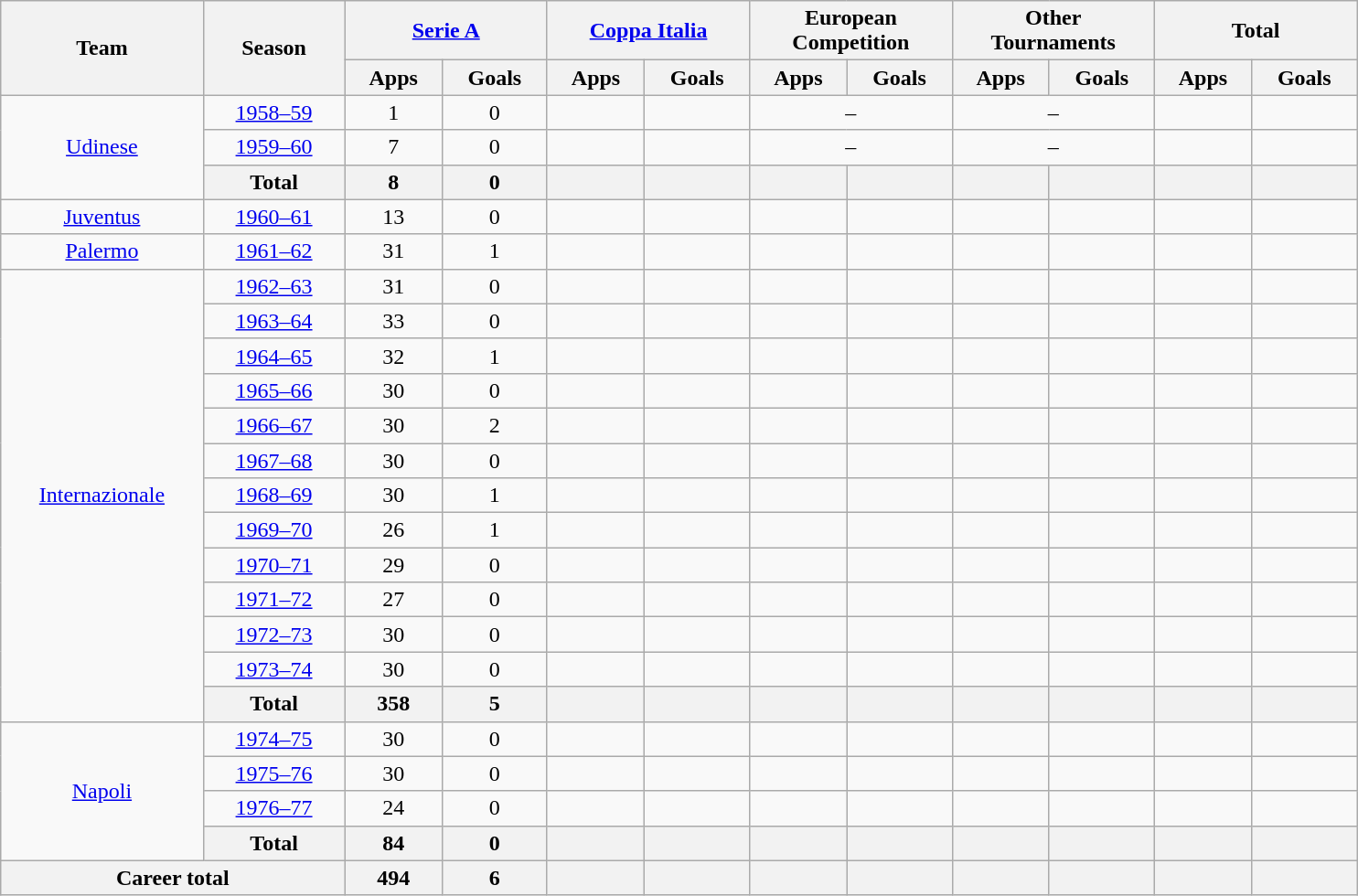<table class="wikitable" style="text-align:center">
<tr>
<th rowspan=2 width=10%>Team</th>
<th rowspan=2 width=7%>Season</th>
<th colspan=2 width=10%><a href='#'>Serie A</a></th>
<th colspan=2 width=10%><a href='#'>Coppa Italia</a></th>
<th colspan=2 width=10%>European<br>Competition</th>
<th colspan=2 width=10%>Other<br>Tournaments</th>
<th colspan=2 width=10%>Total</th>
</tr>
<tr>
<th>Apps</th>
<th>Goals</th>
<th>Apps</th>
<th>Goals</th>
<th>Apps</th>
<th>Goals</th>
<th>Apps</th>
<th>Goals</th>
<th>Apps</th>
<th>Goals</th>
</tr>
<tr>
<td rowspan="3"><a href='#'>Udinese</a></td>
<td><a href='#'>1958–59</a></td>
<td>1</td>
<td>0</td>
<td></td>
<td></td>
<td colspan="2">–</td>
<td colspan="2">–</td>
<td></td>
<td></td>
</tr>
<tr>
<td><a href='#'>1959–60</a></td>
<td>7</td>
<td>0</td>
<td></td>
<td></td>
<td colspan="2">–</td>
<td colspan="2">–</td>
<td></td>
<td></td>
</tr>
<tr>
<th>Total</th>
<th>8</th>
<th>0</th>
<th></th>
<th></th>
<th></th>
<th></th>
<th></th>
<th></th>
<th></th>
<th></th>
</tr>
<tr>
<td><a href='#'>Juventus</a></td>
<td><a href='#'>1960–61</a></td>
<td>13</td>
<td>0</td>
<td></td>
<td></td>
<td></td>
<td></td>
<td></td>
<td></td>
<td></td>
<td></td>
</tr>
<tr>
<td><a href='#'>Palermo</a></td>
<td><a href='#'>1961–62</a></td>
<td>31</td>
<td>1</td>
<td></td>
<td></td>
<td></td>
<td></td>
<td></td>
<td></td>
<td></td>
<td></td>
</tr>
<tr>
<td rowspan="13"><a href='#'>Internazionale</a></td>
<td><a href='#'>1962–63</a></td>
<td>31</td>
<td>0</td>
<td></td>
<td></td>
<td></td>
<td></td>
<td></td>
<td></td>
<td></td>
<td></td>
</tr>
<tr>
<td><a href='#'>1963–64</a></td>
<td>33</td>
<td>0</td>
<td></td>
<td></td>
<td></td>
<td></td>
<td></td>
<td></td>
<td></td>
<td></td>
</tr>
<tr>
<td><a href='#'>1964–65</a></td>
<td>32</td>
<td>1</td>
<td></td>
<td></td>
<td></td>
<td></td>
<td></td>
<td></td>
<td></td>
<td></td>
</tr>
<tr>
<td><a href='#'>1965–66</a></td>
<td>30</td>
<td>0</td>
<td></td>
<td></td>
<td></td>
<td></td>
<td></td>
<td></td>
<td></td>
<td></td>
</tr>
<tr>
<td><a href='#'>1966–67</a></td>
<td>30</td>
<td>2</td>
<td></td>
<td></td>
<td></td>
<td></td>
<td></td>
<td></td>
<td></td>
<td></td>
</tr>
<tr>
<td><a href='#'>1967–68</a></td>
<td>30</td>
<td>0</td>
<td></td>
<td></td>
<td></td>
<td></td>
<td></td>
<td></td>
<td></td>
<td></td>
</tr>
<tr>
<td><a href='#'>1968–69</a></td>
<td>30</td>
<td>1</td>
<td></td>
<td></td>
<td></td>
<td></td>
<td></td>
<td></td>
<td></td>
<td></td>
</tr>
<tr>
<td><a href='#'>1969–70</a></td>
<td>26</td>
<td>1</td>
<td></td>
<td></td>
<td></td>
<td></td>
<td></td>
<td></td>
<td></td>
<td></td>
</tr>
<tr>
<td><a href='#'>1970–71</a></td>
<td>29</td>
<td>0</td>
<td></td>
<td></td>
<td></td>
<td></td>
<td></td>
<td></td>
<td></td>
<td></td>
</tr>
<tr>
<td><a href='#'>1971–72</a></td>
<td>27</td>
<td>0</td>
<td></td>
<td></td>
<td></td>
<td></td>
<td></td>
<td></td>
<td></td>
<td></td>
</tr>
<tr>
<td><a href='#'>1972–73</a></td>
<td>30</td>
<td>0</td>
<td></td>
<td></td>
<td></td>
<td></td>
<td></td>
<td></td>
<td></td>
<td></td>
</tr>
<tr>
<td><a href='#'>1973–74</a></td>
<td>30</td>
<td>0</td>
<td></td>
<td></td>
<td></td>
<td></td>
<td></td>
<td></td>
<td></td>
<td></td>
</tr>
<tr>
<th>Total</th>
<th>358</th>
<th>5</th>
<th></th>
<th></th>
<th></th>
<th></th>
<th></th>
<th></th>
<th></th>
<th></th>
</tr>
<tr>
<td rowspan="4"><a href='#'>Napoli</a></td>
<td><a href='#'>1974–75</a></td>
<td>30</td>
<td>0</td>
<td></td>
<td></td>
<td></td>
<td></td>
<td></td>
<td></td>
<td></td>
<td></td>
</tr>
<tr>
<td><a href='#'>1975–76</a></td>
<td>30</td>
<td>0</td>
<td></td>
<td></td>
<td></td>
<td></td>
<td></td>
<td></td>
<td></td>
<td></td>
</tr>
<tr>
<td><a href='#'>1976–77</a></td>
<td>24</td>
<td>0</td>
<td></td>
<td></td>
<td></td>
<td></td>
<td></td>
<td></td>
<td></td>
<td></td>
</tr>
<tr>
<th>Total</th>
<th>84</th>
<th>0</th>
<th></th>
<th></th>
<th></th>
<th></th>
<th></th>
<th></th>
<th></th>
<th></th>
</tr>
<tr>
<th colspan="2">Career total</th>
<th>494</th>
<th>6</th>
<th></th>
<th></th>
<th></th>
<th></th>
<th></th>
<th></th>
<th></th>
<th></th>
</tr>
</table>
